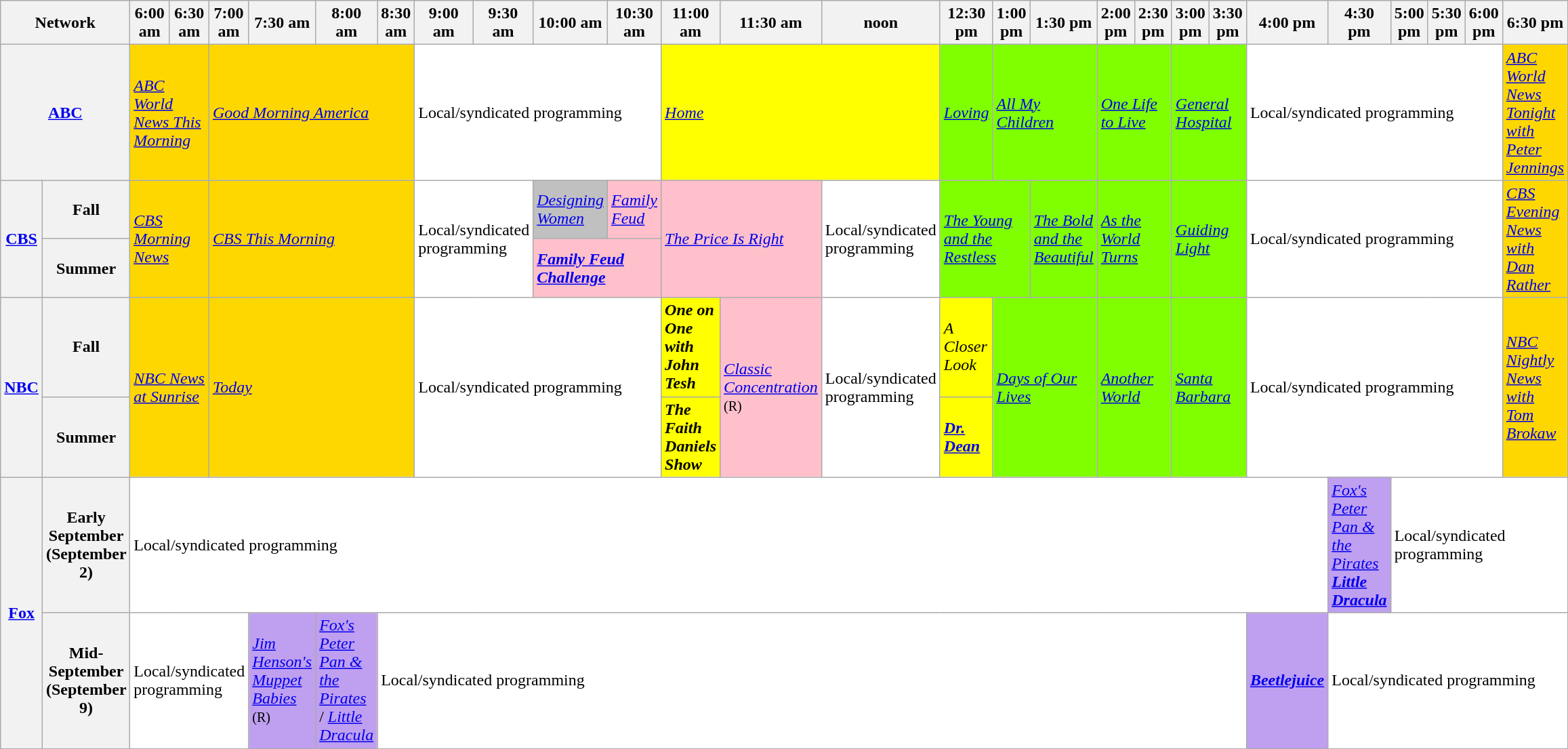<table class=wikitable>
<tr>
<th bgcolor="#C0C0C0" colspan="2">Network</th>
<th width="13%" bgcolor="#C0C0C0">6:00 am</th>
<th width="14%" bgcolor="#C0C0C0">6:30 am</th>
<th width="13%" bgcolor="#C0C0C0">7:00 am</th>
<th width="14%" bgcolor="#C0C0C0">7:30 am</th>
<th width="13%" bgcolor="#C0C0C0">8:00 am</th>
<th width="14%" bgcolor="#C0C0C0">8:30 am</th>
<th width="13%" bgcolor="#C0C0C0">9:00 am</th>
<th width="14%" bgcolor="#C0C0C0">9:30 am</th>
<th width="13%" bgcolor="#C0C0C0">10:00 am</th>
<th width="14%" bgcolor="#C0C0C0">10:30 am</th>
<th width="13%" bgcolor="#C0C0C0">11:00 am</th>
<th width="14%" bgcolor="#C0C0C0">11:30 am</th>
<th width="13%" bgcolor="#C0C0C0">noon</th>
<th width="14%" bgcolor="#C0C0C0">12:30 pm</th>
<th width="13%" bgcolor="#C0C0C0">1:00 pm</th>
<th width="14%" bgcolor="#C0C0C0">1:30 pm</th>
<th width="13%" bgcolor="#C0C0C0">2:00 pm</th>
<th width="14%" bgcolor="#C0C0C0">2:30 pm</th>
<th width="13%" bgcolor="#C0C0C0">3:00 pm</th>
<th width="14%" bgcolor="#C0C0C0">3:30 pm</th>
<th width="13%" bgcolor="#C0C0C0">4:00 pm</th>
<th width="14%" bgcolor="#C0C0C0">4:30 pm</th>
<th width="14%" bgcolor="#C0C0C0">5:00 pm</th>
<th width="14%" bgcolor="#C0C0C0">5:30 pm</th>
<th width="13%" bgcolor="#C0C0C0">6:00 pm</th>
<th width="13%" bgcolor="#C0C0C0">6:30 pm</th>
</tr>
<tr>
<th bgcolor="#C0C0C0" colspan="2"><a href='#'>ABC</a></th>
<td bgcolor="gold" colspan="2"><em><a href='#'>ABC World News This Morning</a></em></td>
<td bgcolor="gold" colspan="4"><em><a href='#'>Good Morning America</a></em></td>
<td bgcolor="white" colspan="4">Local/syndicated programming</td>
<td bgcolor="yellow" colspan="3"><em><a href='#'>Home</a></em></td>
<td bgcolor="chartreuse"><em><a href='#'>Loving</a></em></td>
<td bgcolor="chartreuse" colspan="2"><em><a href='#'>All My Children</a></em></td>
<td bgcolor="chartreuse" colspan="2"><em><a href='#'>One Life to Live</a></em></td>
<td bgcolor="chartreuse" colspan="2"><em><a href='#'>General Hospital</a></em></td>
<td bgcolor="white" colspan="5">Local/syndicated programming</td>
<td bgcolor="gold" colspan="1"><em><a href='#'>ABC World News Tonight with Peter Jennings</a></em></td>
</tr>
<tr>
<th bgcolor="#C0C0C0" rowspan="2"><a href='#'>CBS</a></th>
<th>Fall</th>
<td bgcolor="gold" rowspan="2"colspan="2"><em><a href='#'>CBS Morning News</a></em></td>
<td bgcolor="gold" rowspan="2"colspan="4"><em><a href='#'>CBS This Morning</a></em></td>
<td bgcolor="white" rowspan="2"colspan="2">Local/syndicated programming</td>
<td bgcolor="C0C0C0"rowspan="1"><em><a href='#'>Designing Women</a></em></td>
<td bgcolor="pink" rowspan="1"><em><a href='#'>Family Feud</a></em></td>
<td bgcolor="pink" rowspan="2"colspan="2"><em><a href='#'>The Price Is Right</a></em></td>
<td bgcolor="white"rowspan="2">Local/syndicated programming</td>
<td bgcolor="chartreuse" rowspan="2"colspan="2"><em><a href='#'>The Young and the Restless</a></em></td>
<td bgcolor="chartreuse"rowspan="2"><em><a href='#'>The Bold and the Beautiful</a></em></td>
<td bgcolor="chartreuse" rowspan="2"colspan="2"><em><a href='#'>As the World Turns</a></em></td>
<td bgcolor="chartreuse" rowspan="2"colspan="2"><em><a href='#'>Guiding Light</a></em></td>
<td bgcolor="white" rowspan="2"colspan="5">Local/syndicated programming</td>
<td bgcolor="gold"rowspan="2"><em><a href='#'>CBS Evening News with Dan Rather</a></em></td>
</tr>
<tr>
<th>Summer</th>
<td bgcolor="pink" rowspan="1"colspan="2"><strong><em><a href='#'>Family Feud Challenge</a></em></strong></td>
</tr>
<tr>
<th bgcolor="#C0C0C0" rowspan="2"><a href='#'>NBC</a></th>
<th>Fall</th>
<td bgcolor="gold" rowspan="2"colspan="2"><em><a href='#'>NBC News at Sunrise</a></em></td>
<td bgcolor="gold" colspan="4"rowspan="2"><em><a href='#'>Today</a></em></td>
<td bgcolor="white" colspan="4"rowspan="2">Local/syndicated programming</td>
<td bgcolor="yellow"rowspan="1"><strong><em>One on One with John Tesh</em></strong></td>
<td bgcolor="pink"rowspan="2"><em><a href='#'>Classic Concentration</a></em> <small>(R)</small></td>
<td bgcolor="white"rowspan="2">Local/syndicated programming</td>
<td bgcolor="yellow"rowspan="1"><em>A Closer Look</em></td>
<td bgcolor="chartreuse" colspan="2"rowspan="2"><em><a href='#'>Days of Our Lives</a></em></td>
<td bgcolor="chartreuse" colspan="2"rowspan="2"><em><a href='#'>Another World</a></em></td>
<td bgcolor="chartreuse" colspan="2"rowspan="2"><em><a href='#'>Santa Barbara</a></em></td>
<td bgcolor="white" colspan="5"rowspan="2">Local/syndicated programming</td>
<td bgcolor="gold" rowspan="2"><em><a href='#'>NBC Nightly News with Tom Brokaw</a></em></td>
</tr>
<tr>
<th>Summer</th>
<td bgcolor="yellow"rowspan="1"><strong><em>The Faith Daniels Show</em></strong></td>
<td bgcolor="yellow"rowspan="1"><strong><em><a href='#'>Dr. Dean</a></em></strong></td>
</tr>
<tr>
<th rowspan="2"><a href='#'>Fox</a></th>
<th>Early September (September 2)</th>
<td colspan="21" rowspan="1" bgcolor=white>Local/syndicated programming</td>
<td bgcolor="bf9fef"><em><a href='#'>Fox's Peter Pan & the Pirates</a></em> <br><strong><em><a href='#'>Little Dracula</a></em></strong>  </td>
<td colspan="4" bgcolor=white>Local/syndicated programming</td>
</tr>
<tr>
<th>Mid-September (September 9)</th>
<td colspan="3" bgcolor=white>Local/syndicated programming</td>
<td bgcolor="bf9fef"><em><a href='#'>Jim Henson's Muppet Babies</a></em> <small>(R)</small></td>
<td bgcolor="bf9fef"><em><a href='#'>Fox's Peter Pan & the Pirates</a></em> / <em><a href='#'>Little Dracula</a></em> </td>
<td colspan="15" rowspan="1" bgcolor=white>Local/syndicated programming</td>
<td bgcolor="bf9fef"><strong><em><a href='#'>Beetlejuice</a></em></strong></td>
<td colspan="5" bgcolor="white">Local/syndicated programming</td>
</tr>
</table>
